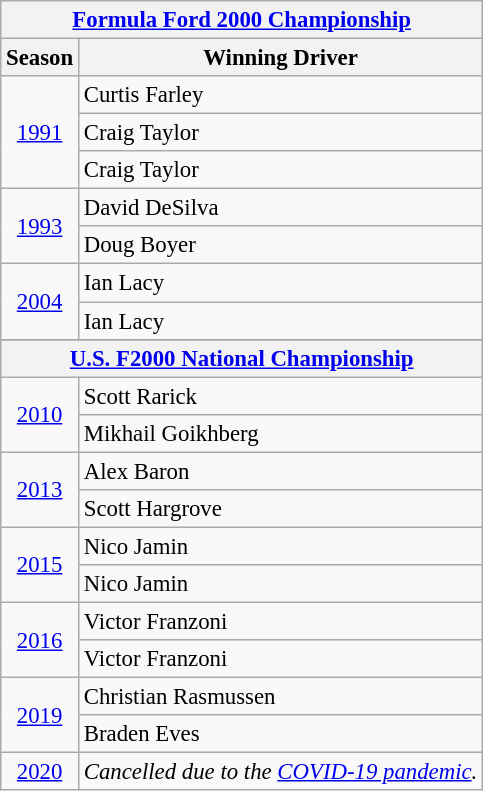<table class="wikitable" style="font-size: 95%;">
<tr>
<th colspan=2><a href='#'>Formula Ford 2000 Championship</a></th>
</tr>
<tr>
<th>Season</th>
<th>Winning Driver</th>
</tr>
<tr>
<td style="text-align:center;" rowspan="3"><a href='#'>1991</a></td>
<td>Curtis Farley</td>
</tr>
<tr>
<td>Craig Taylor</td>
</tr>
<tr>
<td>Craig Taylor</td>
</tr>
<tr>
<td style="text-align:center;" rowspan="2"><a href='#'>1993</a></td>
<td>David DeSilva</td>
</tr>
<tr>
<td>Doug Boyer</td>
</tr>
<tr>
<td style="text-align:center; "rowspan="2"><a href='#'>2004</a></td>
<td>Ian Lacy</td>
</tr>
<tr>
<td>Ian Lacy</td>
</tr>
<tr>
</tr>
<tr>
<th colspan=2><a href='#'>U.S. F2000 National Championship</a></th>
</tr>
<tr>
<td style="text-align:center;" rowspan="2"><a href='#'>2010</a></td>
<td>Scott Rarick</td>
</tr>
<tr>
<td>Mikhail Goikhberg</td>
</tr>
<tr>
<td style="text-align:center;" rowspan="2"><a href='#'>2013</a></td>
<td>Alex Baron</td>
</tr>
<tr>
<td>Scott Hargrove</td>
</tr>
<tr>
<td style="text-align:center;" rowspan="2"><a href='#'>2015</a></td>
<td>Nico Jamin</td>
</tr>
<tr>
<td>Nico Jamin</td>
</tr>
<tr>
<td style="text-align:center;" rowspan="2"><a href='#'>2016</a></td>
<td>Victor Franzoni</td>
</tr>
<tr>
<td>Victor Franzoni</td>
</tr>
<tr>
<td style="text-align:center;" rowspan="2"><a href='#'>2019</a></td>
<td>Christian Rasmussen</td>
</tr>
<tr>
<td>Braden Eves</td>
</tr>
<tr>
<td style="text-align:center"><a href='#'>2020</a></td>
<td style="text-align:center;"><em>Cancelled due to the <a href='#'>COVID-19 pandemic</a>.</em></td>
</tr>
</table>
